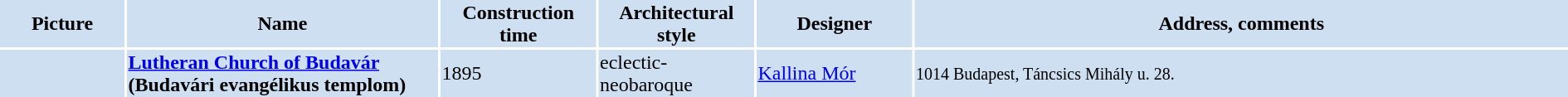<table width="100%">
<tr>
<th bgcolor="#CEDFF2" width="8%">Picture</th>
<th bgcolor="#CEDFF2" width="20%">Name</th>
<th bgcolor="#CEDFF2" width="10%">Construction time</th>
<th bgcolor="#CEDFF2" width="10%">Architectural style</th>
<th bgcolor="#CEDFF2" width="10%">Designer</th>
<th bgcolor="#CEDFF2" width="42%">Address, comments</th>
</tr>
<tr>
<td bgcolor="#CEDFF2"></td>
<td bgcolor="#CEDFF2"><strong><a href='#'>Lutheran Church of Budavár</a> (Budavári evangélikus templom)</strong></td>
<td bgcolor="#CEDFF2">1895</td>
<td bgcolor="#CEDFF2">eclectic-neobaroque</td>
<td bgcolor="#CEDFF2"><a href='#'>Kallina Mór</a></td>
<td bgcolor="#CEDFF2"><small>1014 Budapest, Táncsics Mihály u. 28.</small></td>
</tr>
</table>
